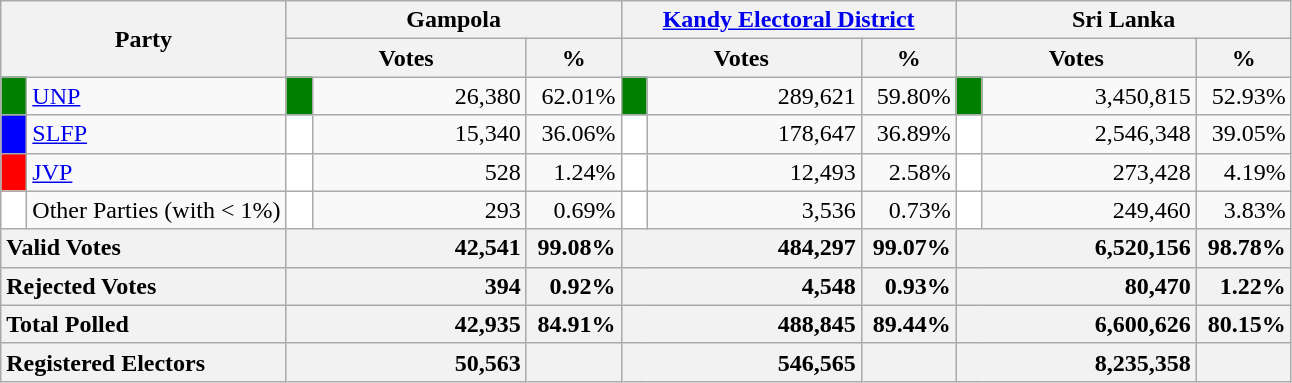<table class="wikitable">
<tr>
<th colspan="2" width="144px"rowspan="2">Party</th>
<th colspan="3" width="216px">Gampola</th>
<th colspan="3" width="216px"><a href='#'>Kandy Electoral District</a></th>
<th colspan="3" width="216px">Sri Lanka</th>
</tr>
<tr>
<th colspan="2" width="144px">Votes</th>
<th>%</th>
<th colspan="2" width="144px">Votes</th>
<th>%</th>
<th colspan="2" width="144px">Votes</th>
<th>%</th>
</tr>
<tr>
<td style="background-color:green;" width="10px"></td>
<td style="text-align:left;"><a href='#'>UNP</a></td>
<td style="background-color:green;" width="10px"></td>
<td style="text-align:right;">26,380</td>
<td style="text-align:right;">62.01%</td>
<td style="background-color:green;" width="10px"></td>
<td style="text-align:right;">289,621</td>
<td style="text-align:right;">59.80%</td>
<td style="background-color:green;" width="10px"></td>
<td style="text-align:right;">3,450,815</td>
<td style="text-align:right;">52.93%</td>
</tr>
<tr>
<td style="background-color:blue;" width="10px"></td>
<td style="text-align:left;"><a href='#'>SLFP</a></td>
<td style="background-color:white;" width="10px"></td>
<td style="text-align:right;">15,340</td>
<td style="text-align:right;">36.06%</td>
<td style="background-color:white;" width="10px"></td>
<td style="text-align:right;">178,647</td>
<td style="text-align:right;">36.89%</td>
<td style="background-color:white;" width="10px"></td>
<td style="text-align:right;">2,546,348</td>
<td style="text-align:right;">39.05%</td>
</tr>
<tr>
<td style="background-color:red;" width="10px"></td>
<td style="text-align:left;"><a href='#'>JVP</a></td>
<td style="background-color:white;" width="10px"></td>
<td style="text-align:right;">528</td>
<td style="text-align:right;">1.24%</td>
<td style="background-color:white;" width="10px"></td>
<td style="text-align:right;">12,493</td>
<td style="text-align:right;">2.58%</td>
<td style="background-color:white;" width="10px"></td>
<td style="text-align:right;">273,428</td>
<td style="text-align:right;">4.19%</td>
</tr>
<tr>
<td style="background-color:white;" width="10px"></td>
<td style="text-align:left;">Other Parties (with < 1%)</td>
<td style="background-color:white;" width="10px"></td>
<td style="text-align:right;">293</td>
<td style="text-align:right;">0.69%</td>
<td style="background-color:white;" width="10px"></td>
<td style="text-align:right;">3,536</td>
<td style="text-align:right;">0.73%</td>
<td style="background-color:white;" width="10px"></td>
<td style="text-align:right;">249,460</td>
<td style="text-align:right;">3.83%</td>
</tr>
<tr>
<th colspan="2" width="144px"style="text-align:left;">Valid Votes</th>
<th style="text-align:right;"colspan="2" width="144px">42,541</th>
<th style="text-align:right;">99.08%</th>
<th style="text-align:right;"colspan="2" width="144px">484,297</th>
<th style="text-align:right;">99.07%</th>
<th style="text-align:right;"colspan="2" width="144px">6,520,156</th>
<th style="text-align:right;">98.78%</th>
</tr>
<tr>
<th colspan="2" width="144px"style="text-align:left;">Rejected Votes</th>
<th style="text-align:right;"colspan="2" width="144px">394</th>
<th style="text-align:right;">0.92%</th>
<th style="text-align:right;"colspan="2" width="144px">4,548</th>
<th style="text-align:right;">0.93%</th>
<th style="text-align:right;"colspan="2" width="144px">80,470</th>
<th style="text-align:right;">1.22%</th>
</tr>
<tr>
<th colspan="2" width="144px"style="text-align:left;">Total Polled</th>
<th style="text-align:right;"colspan="2" width="144px">42,935</th>
<th style="text-align:right;">84.91%</th>
<th style="text-align:right;"colspan="2" width="144px">488,845</th>
<th style="text-align:right;">89.44%</th>
<th style="text-align:right;"colspan="2" width="144px">6,600,626</th>
<th style="text-align:right;">80.15%</th>
</tr>
<tr>
<th colspan="2" width="144px"style="text-align:left;">Registered Electors</th>
<th style="text-align:right;"colspan="2" width="144px">50,563</th>
<th></th>
<th style="text-align:right;"colspan="2" width="144px">546,565</th>
<th></th>
<th style="text-align:right;"colspan="2" width="144px">8,235,358</th>
<th></th>
</tr>
</table>
